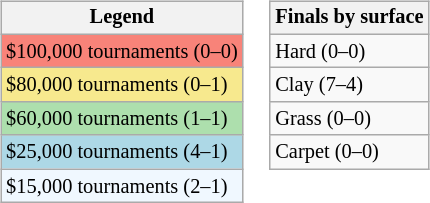<table>
<tr valign=top>
<td><br><table class=wikitable style="font-size:85%">
<tr>
<th>Legend</th>
</tr>
<tr style="background:#f88379;">
<td>$100,000 tournaments (0–0)</td>
</tr>
<tr style="background:#f7e98e;">
<td>$80,000 tournaments (0–1)</td>
</tr>
<tr style="background:#addfad;">
<td>$60,000 tournaments (1–1)</td>
</tr>
<tr style="background:lightblue;">
<td>$25,000 tournaments (4–1)</td>
</tr>
<tr style="background:#f0f8ff;">
<td>$15,000 tournaments (2–1)</td>
</tr>
</table>
</td>
<td><br><table class=wikitable style="font-size:85%">
<tr>
<th>Finals by surface</th>
</tr>
<tr>
<td>Hard (0–0)</td>
</tr>
<tr>
<td>Clay (7–4)</td>
</tr>
<tr>
<td>Grass (0–0)</td>
</tr>
<tr>
<td>Carpet (0–0)</td>
</tr>
</table>
</td>
</tr>
</table>
